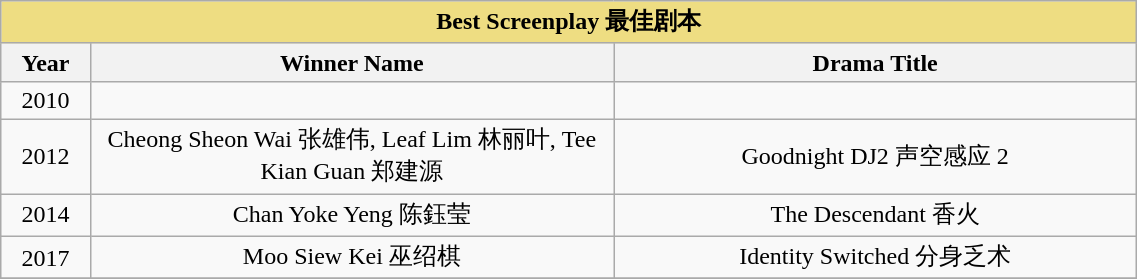<table class="sortable wikitable" width="60%" cellpadding="5" style="text-align:center">
<tr>
<th colspan=4 style="background-color:#EEDD82"><strong>Best Screenplay 最佳剧本</strong></th>
</tr>
<tr>
<th width=5%>Year</th>
<th width="30%">Winner Name</th>
<th width="30%">Drama Title</th>
</tr>
<tr>
<td>2010</td>
<td></td>
<td></td>
</tr>
<tr>
<td>2012</td>
<td>Cheong Sheon Wai 张雄伟, Leaf Lim 林丽叶, Tee Kian Guan 郑建源</td>
<td>Goodnight DJ2 声空感应 2</td>
</tr>
<tr>
<td>2014</td>
<td>Chan Yoke Yeng 陈鈺莹</td>
<td>The Descendant 香火</td>
</tr>
<tr>
<td>2017</td>
<td>Moo Siew Kei 巫绍棋</td>
<td>Identity Switched 分身乏术</td>
</tr>
<tr>
</tr>
</table>
